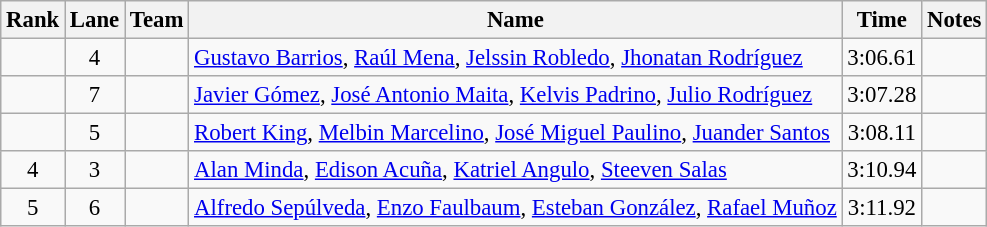<table class="wikitable sortable" style="text-align:center;font-size:95%">
<tr>
<th>Rank</th>
<th>Lane</th>
<th>Team</th>
<th>Name</th>
<th>Time</th>
<th>Notes</th>
</tr>
<tr>
<td></td>
<td>4</td>
<td align=left></td>
<td align=left><a href='#'>Gustavo Barrios</a>, <a href='#'>Raúl Mena</a>, <a href='#'>Jelssin Robledo</a>, <a href='#'>Jhonatan Rodríguez</a></td>
<td>3:06.61</td>
<td></td>
</tr>
<tr>
<td></td>
<td>7</td>
<td align=left></td>
<td align=left><a href='#'>Javier Gómez</a>, <a href='#'>José Antonio Maita</a>, <a href='#'>Kelvis Padrino</a>, <a href='#'>Julio Rodríguez</a></td>
<td>3:07.28</td>
<td></td>
</tr>
<tr>
<td></td>
<td>5</td>
<td align=left></td>
<td align=left><a href='#'>Robert King</a>, <a href='#'>Melbin Marcelino</a>, <a href='#'>José Miguel Paulino</a>, <a href='#'>Juander Santos</a></td>
<td>3:08.11</td>
<td></td>
</tr>
<tr>
<td>4</td>
<td>3</td>
<td align=left></td>
<td align=left><a href='#'>Alan Minda</a>, <a href='#'>Edison Acuña</a>, <a href='#'>Katriel Angulo</a>, <a href='#'>Steeven Salas</a></td>
<td>3:10.94</td>
<td></td>
</tr>
<tr>
<td>5</td>
<td>6</td>
<td align=left></td>
<td align=left><a href='#'>Alfredo Sepúlveda</a>, <a href='#'>Enzo Faulbaum</a>, <a href='#'>Esteban González</a>, <a href='#'>Rafael Muñoz</a></td>
<td>3:11.92</td>
<td></td>
</tr>
</table>
